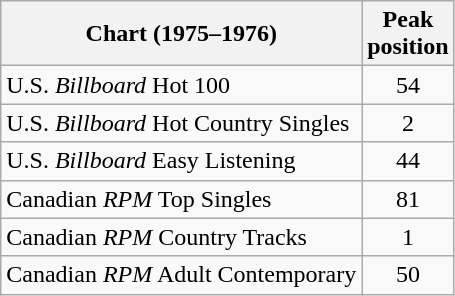<table class="wikitable sortable">
<tr>
<th>Chart (1975–1976)</th>
<th>Peak<br>position</th>
</tr>
<tr>
<td>U.S. <em>Billboard</em> Hot 100</td>
<td style="text-align:center;">54</td>
</tr>
<tr>
<td>U.S. <em>Billboard</em> Hot Country Singles</td>
<td style="text-align:center;">2</td>
</tr>
<tr>
<td>U.S. <em>Billboard</em> Easy Listening</td>
<td style="text-align:center;">44</td>
</tr>
<tr>
<td>Canadian <em>RPM</em> Top Singles</td>
<td style="text-align:center;">81</td>
</tr>
<tr>
<td>Canadian <em>RPM</em> Country Tracks</td>
<td style="text-align:center;">1</td>
</tr>
<tr>
<td>Canadian <em>RPM</em> Adult Contemporary</td>
<td style="text-align:center;">50</td>
</tr>
</table>
